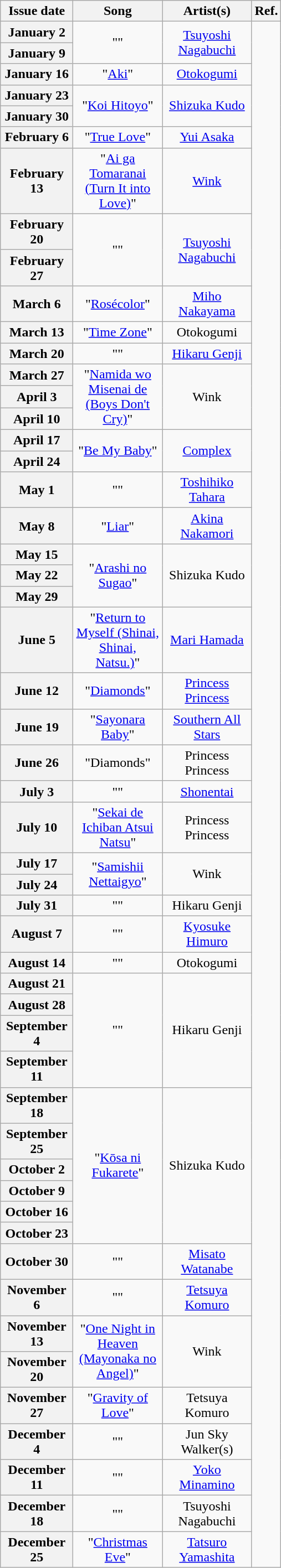<table class="wikitable plainrowheaders" style="text-align: center">
<tr>
<th width="80">Issue date</th>
<th width="100">Song</th>
<th width="100">Artist(s)</th>
<th width="20">Ref.</th>
</tr>
<tr>
<th scope="row">January 2</th>
<td rowspan="2">""</td>
<td rowspan="2"><a href='#'>Tsuyoshi Nagabuchi</a></td>
<td rowspan="53"></td>
</tr>
<tr>
<th scope="row">January 9</th>
</tr>
<tr>
<th scope="row">January 16</th>
<td rowspan="1">"<a href='#'>Aki</a>"</td>
<td rowspan="1"><a href='#'>Otokogumi</a></td>
</tr>
<tr>
<th scope="row">January 23</th>
<td rowspan="2">"<a href='#'>Koi Hitoyo</a>"</td>
<td rowspan="2"><a href='#'>Shizuka Kudo</a></td>
</tr>
<tr>
<th scope="row">January 30</th>
</tr>
<tr>
<th scope="row">February 6</th>
<td rowspan="1">"<a href='#'>True Love</a>"</td>
<td rowspan="1"><a href='#'>Yui Asaka</a></td>
</tr>
<tr>
<th scope="row">February 13</th>
<td rowspan="1">"<a href='#'>Ai ga Tomaranai (Turn It into Love)</a>"</td>
<td rowspan="1"><a href='#'>Wink</a></td>
</tr>
<tr>
<th scope="row">February 20</th>
<td rowspan="2">""</td>
<td rowspan="2"><a href='#'>Tsuyoshi Nagabuchi</a></td>
</tr>
<tr>
<th scope="row">February 27</th>
</tr>
<tr>
<th scope="row">March 6</th>
<td rowspan="1">"<a href='#'>Rosécolor</a>"</td>
<td rowspan="1"><a href='#'>Miho Nakayama</a></td>
</tr>
<tr>
<th scope="row">March 13</th>
<td rowspan="1">"<a href='#'>Time Zone</a>"</td>
<td rowspan="1">Otokogumi</td>
</tr>
<tr>
<th scope="row">March 20</th>
<td rowspan="1">""</td>
<td rowspan="1"><a href='#'>Hikaru Genji</a></td>
</tr>
<tr>
<th scope="row">March 27</th>
<td rowspan="3">"<a href='#'>Namida wo Misenai de (Boys Don't Cry)</a>"</td>
<td rowspan="3">Wink</td>
</tr>
<tr>
<th scope="row">April 3</th>
</tr>
<tr>
<th scope="row">April 10</th>
</tr>
<tr>
<th scope="row">April 17</th>
<td rowspan="2">"<a href='#'>Be My Baby</a>"</td>
<td rowspan="2"><a href='#'>Complex</a></td>
</tr>
<tr>
<th scope="row">April 24</th>
</tr>
<tr>
<th scope="row">May 1</th>
<td rowspan="1">""</td>
<td rowspan="1"><a href='#'>Toshihiko Tahara</a></td>
</tr>
<tr>
<th scope="row">May 8</th>
<td rowspan="1">"<a href='#'>Liar</a>"</td>
<td rowspan="1"><a href='#'>Akina Nakamori</a></td>
</tr>
<tr>
<th scope="row">May 15</th>
<td rowspan="3">"<a href='#'>Arashi no Sugao</a>"</td>
<td rowspan="3">Shizuka Kudo</td>
</tr>
<tr>
<th scope="row">May 22</th>
</tr>
<tr>
<th scope="row">May 29</th>
</tr>
<tr>
<th scope="row">June 5</th>
<td rowspan="1">"<a href='#'>Return to Myself (Shinai, Shinai, Natsu.)</a>"</td>
<td rowspan="1"><a href='#'>Mari Hamada</a></td>
</tr>
<tr>
<th scope="row">June 12</th>
<td rowspan="1">"<a href='#'>Diamonds</a>"</td>
<td rowspan="1"><a href='#'>Princess Princess</a></td>
</tr>
<tr>
<th scope="row">June 19</th>
<td rowspan="1">"<a href='#'>Sayonara Baby</a>"</td>
<td rowspan="1"><a href='#'>Southern All Stars</a></td>
</tr>
<tr>
<th scope="row">June 26</th>
<td rowspan="1">"Diamonds"</td>
<td rowspan="1">Princess Princess</td>
</tr>
<tr>
<th scope="row">July 3</th>
<td rowspan="1">""</td>
<td rowspan="1"><a href='#'>Shonentai</a></td>
</tr>
<tr>
<th scope="row">July 10</th>
<td rowspan="1">"<a href='#'>Sekai de Ichiban Atsui Natsu</a>"</td>
<td rowspan="1">Princess Princess</td>
</tr>
<tr>
<th scope="row">July 17</th>
<td rowspan="2">"<a href='#'>Samishii Nettaigyo</a>"</td>
<td rowspan="2">Wink</td>
</tr>
<tr>
<th scope="row">July 24</th>
</tr>
<tr>
<th scope="row">July 31</th>
<td rowspan="1">""</td>
<td rowspan="1">Hikaru Genji</td>
</tr>
<tr>
<th scope="row">August 7</th>
<td rowspan="1">""</td>
<td rowspan="1"><a href='#'>Kyosuke Himuro</a></td>
</tr>
<tr>
<th scope="row">August 14</th>
<td rowspan="1">""</td>
<td rowspan="1">Otokogumi</td>
</tr>
<tr>
<th scope="row">August 21</th>
<td rowspan="4">""</td>
<td rowspan="4">Hikaru Genji</td>
</tr>
<tr>
<th scope="row">August 28</th>
</tr>
<tr>
<th scope="row">September 4</th>
</tr>
<tr>
<th scope="row">September 11</th>
</tr>
<tr>
<th scope="row">September 18</th>
<td rowspan="6">"<a href='#'>Kōsa ni Fukarete</a>"</td>
<td rowspan="6">Shizuka Kudo</td>
</tr>
<tr>
<th scope="row">September 25</th>
</tr>
<tr>
<th scope="row">October 2</th>
</tr>
<tr>
<th scope="row">October 9</th>
</tr>
<tr>
<th scope="row">October 16</th>
</tr>
<tr>
<th scope="row">October 23</th>
</tr>
<tr>
<th scope="row">October 30</th>
<td rowspan="1">""</td>
<td rowspan="1"><a href='#'>Misato Watanabe</a></td>
</tr>
<tr>
<th scope="row">November 6</th>
<td rowspan="1">""</td>
<td rowspan="1"><a href='#'>Tetsuya Komuro</a></td>
</tr>
<tr>
<th scope="row">November 13</th>
<td rowspan="2">"<a href='#'>One Night in Heaven (Mayonaka no Angel)</a>"</td>
<td rowspan="2">Wink</td>
</tr>
<tr>
<th scope="row">November 20</th>
</tr>
<tr>
<th scope="row">November 27</th>
<td rowspan="1">"<a href='#'>Gravity of Love</a>"</td>
<td rowspan="1">Tetsuya Komuro</td>
</tr>
<tr>
<th scope="row">December 4</th>
<td rowspan="1">""</td>
<td rowspan="1">Jun Sky Walker(s)</td>
</tr>
<tr>
<th scope="row">December 11</th>
<td rowspan="1">""</td>
<td rowspan="1"><a href='#'>Yoko Minamino</a></td>
</tr>
<tr>
<th scope="row">December 18</th>
<td rowspan="1">""</td>
<td rowspan="1">Tsuyoshi Nagabuchi</td>
</tr>
<tr>
<th scope="row">December 25</th>
<td rowspan="4">"<a href='#'>Christmas Eve</a>"</td>
<td rowspan="4"><a href='#'>Tatsuro Yamashita</a></td>
</tr>
</table>
